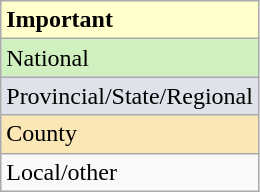<table class="wikitable">
<tr style="background:#ffc;">
<td><strong>Important</strong></td>
</tr>
<tr style="background:#d0f0c0">
<td>National</td>
</tr>
<tr style="background:#dfe2e9">
<td>Provincial/State/Regional</td>
</tr>
<tr |- style="background:#fae7b5">
<td>County</td>
</tr>
<tr>
<td>Local/other</td>
</tr>
</table>
